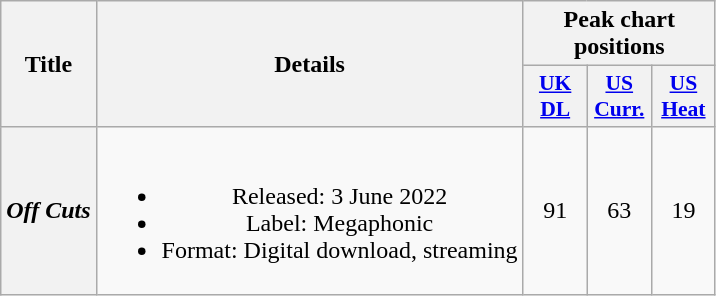<table class="wikitable plainrowheaders" style="text-align:center;">
<tr>
<th scope="col" rowspan="2">Title</th>
<th scope="col" rowspan="2">Details</th>
<th scope="col" colspan="3">Peak chart positions</th>
</tr>
<tr>
<th scope="col" style="width:2.5em;font-size:90%;"><a href='#'>UK<br>DL</a><br></th>
<th scope="col" style="width:2.5em;font-size:90%;"><a href='#'>US<br>Curr.</a><br></th>
<th scope="col" style="width:2.5em;font-size:90%;"><a href='#'>US<br>Heat</a><br></th>
</tr>
<tr>
<th scope="row"><em>Off Cuts</em></th>
<td><br><ul><li>Released: 3 June 2022</li><li>Label: Megaphonic</li><li>Format: Digital download, streaming</li></ul></td>
<td>91</td>
<td>63</td>
<td>19</td>
</tr>
</table>
